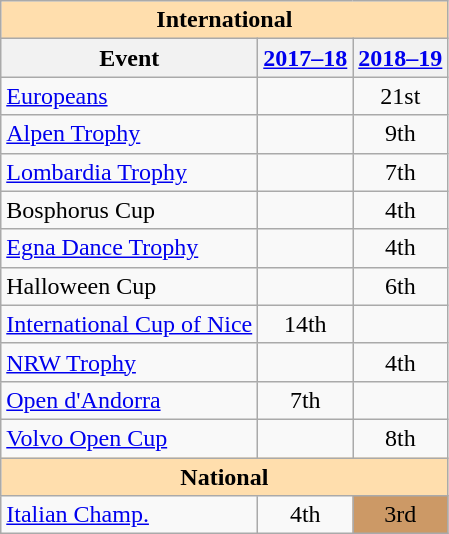<table class="wikitable" style="text-align:center">
<tr>
<th style="background-color: #ffdead; " colspan=3 align=center><strong>International</strong></th>
</tr>
<tr>
<th>Event</th>
<th><a href='#'>2017–18</a></th>
<th><a href='#'>2018–19</a></th>
</tr>
<tr>
<td align=left><a href='#'>Europeans</a></td>
<td></td>
<td>21st</td>
</tr>
<tr>
<td align=left> <a href='#'>Alpen Trophy</a></td>
<td></td>
<td>9th</td>
</tr>
<tr>
<td align=left> <a href='#'>Lombardia Trophy</a></td>
<td></td>
<td>7th</td>
</tr>
<tr>
<td align=left>Bosphorus Cup</td>
<td></td>
<td>4th</td>
</tr>
<tr>
<td align=left><a href='#'>Egna Dance Trophy</a></td>
<td></td>
<td>4th</td>
</tr>
<tr>
<td align=left>Halloween Cup</td>
<td></td>
<td>6th</td>
</tr>
<tr>
<td align=left><a href='#'>International Cup of Nice</a></td>
<td>14th</td>
<td></td>
</tr>
<tr>
<td align=left><a href='#'>NRW Trophy</a></td>
<td></td>
<td>4th</td>
</tr>
<tr>
<td align=left><a href='#'>Open d'Andorra</a></td>
<td>7th</td>
<td></td>
</tr>
<tr>
<td align=left><a href='#'>Volvo Open Cup</a></td>
<td></td>
<td>8th</td>
</tr>
<tr>
<th style="background-color: #ffdead; " colspan=3 align=center><strong>National</strong></th>
</tr>
<tr>
<td align=left><a href='#'>Italian Champ.</a></td>
<td>4th</td>
<td bgcolor=cc9966>3rd</td>
</tr>
</table>
